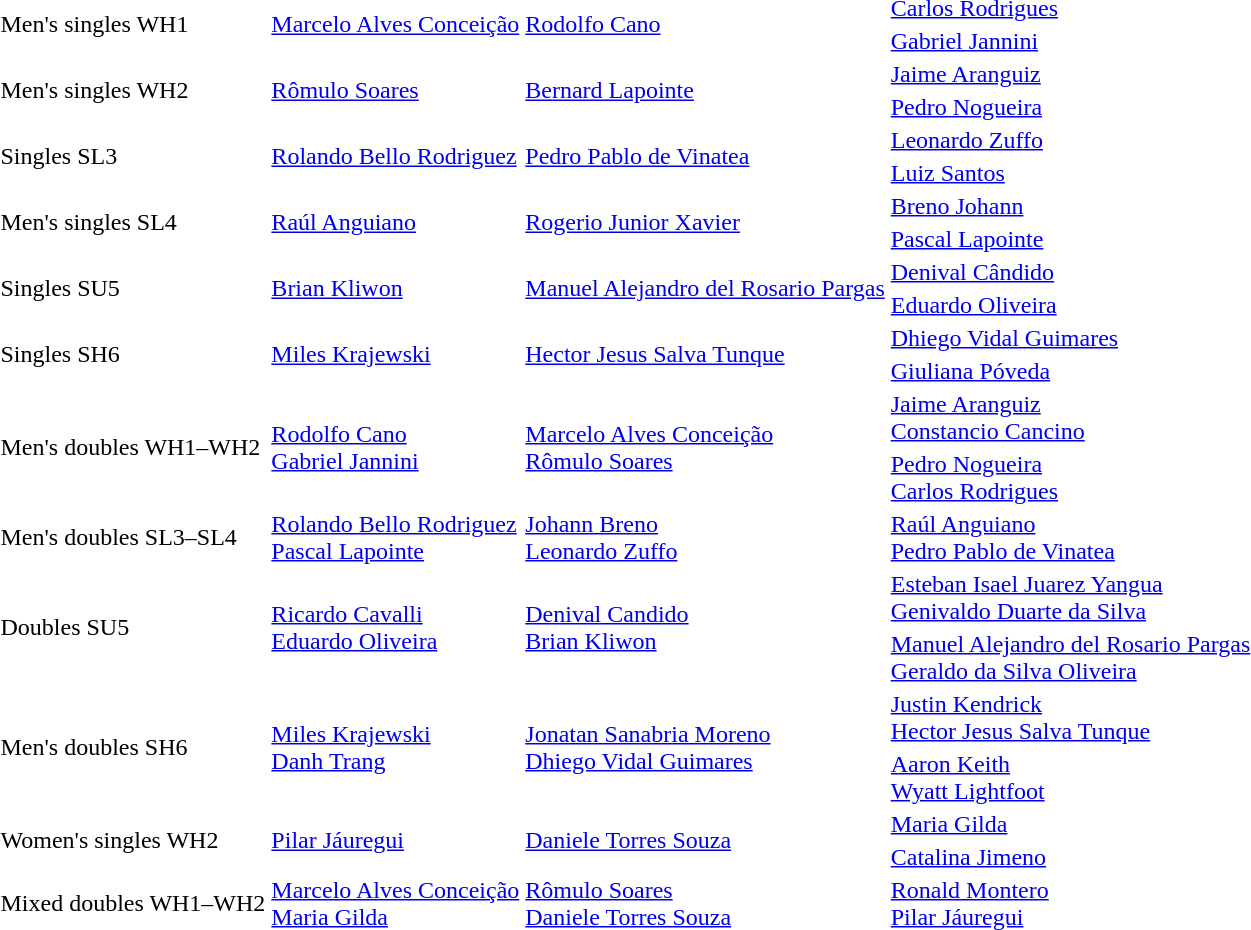<table>
<tr>
<td rowspan="2">Men's singles WH1</td>
<td rowspan="2"> <a href='#'>Marcelo Alves Conceição</a></td>
<td rowspan="2"> <a href='#'>Rodolfo Cano</a></td>
<td> <a href='#'>Carlos Rodrigues</a></td>
</tr>
<tr>
<td> <a href='#'>Gabriel Jannini</a></td>
</tr>
<tr>
<td rowspan="2">Men's singles WH2</td>
<td rowspan="2"> <a href='#'>Rômulo Soares</a></td>
<td rowspan="2"> <a href='#'>Bernard Lapointe</a></td>
<td> <a href='#'>Jaime Aranguiz</a></td>
</tr>
<tr>
<td> <a href='#'>Pedro Nogueira</a></td>
</tr>
<tr>
<td rowspan="2">Singles SL3</td>
<td rowspan="2"> <a href='#'>Rolando Bello Rodriguez</a></td>
<td rowspan="2"> <a href='#'>Pedro Pablo de Vinatea</a></td>
<td> <a href='#'>Leonardo Zuffo</a></td>
</tr>
<tr>
<td> <a href='#'>Luiz Santos</a></td>
</tr>
<tr>
<td rowspan="2">Men's singles SL4</td>
<td rowspan="2"> <a href='#'>Raúl Anguiano</a></td>
<td rowspan="2"> <a href='#'>Rogerio Junior Xavier</a></td>
<td> <a href='#'>Breno Johann</a></td>
</tr>
<tr>
<td> <a href='#'>Pascal Lapointe</a></td>
</tr>
<tr>
<td rowspan="2">Singles SU5</td>
<td rowspan="2"> <a href='#'>Brian Kliwon</a></td>
<td rowspan="2"> <a href='#'>Manuel Alejandro del Rosario Pargas</a></td>
<td> <a href='#'>Denival Cândido</a></td>
</tr>
<tr>
<td> <a href='#'>Eduardo Oliveira</a></td>
</tr>
<tr>
<td rowspan="2">Singles SH6</td>
<td rowspan="2"> <a href='#'>Miles Krajewski</a></td>
<td rowspan="2"> <a href='#'>Hector Jesus Salva Tunque</a></td>
<td> <a href='#'>Dhiego Vidal Guimares</a></td>
</tr>
<tr>
<td> <a href='#'>Giuliana Póveda</a></td>
</tr>
<tr>
<td rowspan="2">Men's doubles WH1–WH2</td>
<td rowspan="2"> <a href='#'>Rodolfo Cano</a><br> <a href='#'>Gabriel Jannini</a></td>
<td rowspan="2"> <a href='#'>Marcelo Alves Conceição</a><br> <a href='#'>Rômulo Soares</a></td>
<td> <a href='#'>Jaime Aranguiz</a><br> <a href='#'>Constancio Cancino</a></td>
</tr>
<tr>
<td> <a href='#'>Pedro Nogueira</a><br> <a href='#'>Carlos Rodrigues</a></td>
</tr>
<tr>
<td>Men's doubles SL3–SL4</td>
<td> <a href='#'>Rolando Bello Rodriguez</a><br> <a href='#'>Pascal Lapointe</a></td>
<td> <a href='#'>Johann Breno</a><br> <a href='#'>Leonardo Zuffo</a></td>
<td> <a href='#'>Raúl Anguiano</a><br> <a href='#'>Pedro Pablo de Vinatea</a></td>
</tr>
<tr>
<td rowspan="2">Doubles SU5</td>
<td rowspan="2"> <a href='#'>Ricardo Cavalli</a><br> <a href='#'>Eduardo Oliveira</a></td>
<td rowspan="2"> <a href='#'>Denival Candido</a><br> <a href='#'>Brian Kliwon</a></td>
<td> <a href='#'>Esteban Isael Juarez Yangua</a><br> <a href='#'>Genivaldo Duarte da Silva</a></td>
</tr>
<tr>
<td> <a href='#'>Manuel Alejandro del Rosario Pargas</a><br> <a href='#'>Geraldo da Silva Oliveira</a></td>
</tr>
<tr>
<td rowspan="2">Men's doubles SH6</td>
<td rowspan="2"> <a href='#'>Miles Krajewski</a><br> <a href='#'>Danh Trang</a></td>
<td rowspan="2"> <a href='#'>Jonatan Sanabria Moreno</a><br> <a href='#'>Dhiego Vidal Guimares</a></td>
<td> <a href='#'>Justin Kendrick</a><br> <a href='#'>Hector Jesus Salva Tunque</a></td>
</tr>
<tr>
<td> <a href='#'>Aaron Keith</a><br> <a href='#'>Wyatt Lightfoot</a></td>
</tr>
<tr>
<td rowspan="2">Women's singles WH2</td>
<td rowspan="2"> <a href='#'>Pilar Jáuregui</a></td>
<td rowspan="2"> <a href='#'>Daniele Torres Souza</a></td>
<td> <a href='#'>Maria Gilda</a></td>
</tr>
<tr>
<td> <a href='#'>Catalina Jimeno</a></td>
</tr>
<tr>
<td>Mixed doubles WH1–WH2</td>
<td> <a href='#'>Marcelo Alves Conceição</a><br> <a href='#'>Maria Gilda</a></td>
<td> <a href='#'>Rômulo Soares</a><br> <a href='#'>Daniele Torres Souza</a></td>
<td> <a href='#'>Ronald Montero</a><br> <a href='#'>Pilar Jáuregui</a></td>
</tr>
</table>
